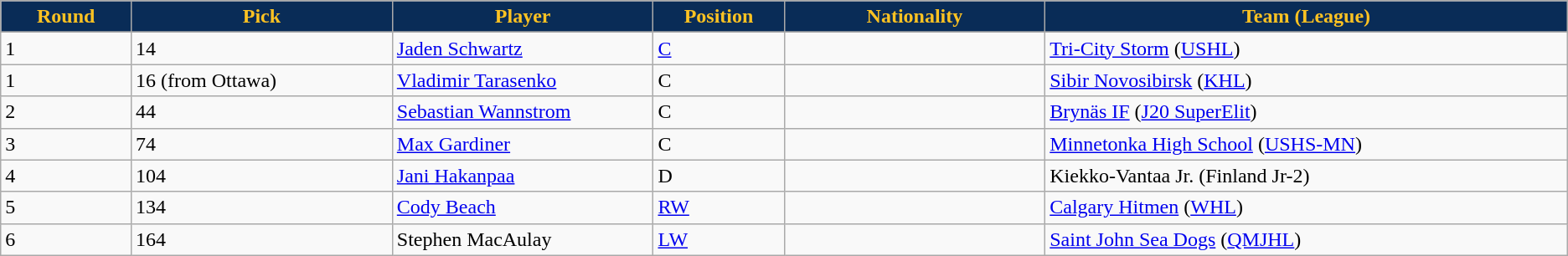<table class="wikitable sortable sortable">
<tr>
<th style="background:#092c57; color:#ffc322" width="5%">Round</th>
<th style="background:#092c57; color:#ffc322" width="10%">Pick</th>
<th style="background:#092c57; color:#ffc322" width="10%">Player</th>
<th style="background:#092c57; color:#ffc322" width="5%">Position</th>
<th style="background:#092c57; color:#ffc322" width="10%">Nationality</th>
<th style="background:#092c57; color:#ffc322" width="20%">Team (League)</th>
</tr>
<tr style="text-align: center">
</tr>
<tr>
<td>1</td>
<td>14</td>
<td><a href='#'>Jaden Schwartz</a></td>
<td><a href='#'>C</a></td>
<td></td>
<td><a href='#'>Tri-City Storm</a> (<a href='#'>USHL</a>)</td>
</tr>
<tr>
<td>1</td>
<td>16 (from Ottawa)</td>
<td><a href='#'>Vladimir Tarasenko</a></td>
<td>C</td>
<td></td>
<td><a href='#'>Sibir Novosibirsk</a> (<a href='#'>KHL</a>)</td>
</tr>
<tr>
<td>2</td>
<td>44</td>
<td><a href='#'>Sebastian Wannstrom</a></td>
<td>C</td>
<td></td>
<td><a href='#'>Brynäs IF</a> (<a href='#'>J20 SuperElit</a>)</td>
</tr>
<tr>
<td>3</td>
<td>74</td>
<td><a href='#'>Max Gardiner</a></td>
<td>C</td>
<td></td>
<td><a href='#'>Minnetonka High School</a> (<a href='#'>USHS-MN</a>)</td>
</tr>
<tr>
<td>4</td>
<td>104</td>
<td><a href='#'>Jani Hakanpaa</a></td>
<td>D</td>
<td></td>
<td>Kiekko-Vantaa Jr. (Finland Jr-2)</td>
</tr>
<tr>
<td>5</td>
<td>134</td>
<td><a href='#'>Cody Beach</a></td>
<td><a href='#'>RW</a></td>
<td></td>
<td><a href='#'>Calgary Hitmen</a> (<a href='#'>WHL</a>)</td>
</tr>
<tr>
<td>6</td>
<td>164</td>
<td>Stephen MacAulay</td>
<td><a href='#'>LW</a></td>
<td></td>
<td><a href='#'>Saint John Sea Dogs</a> (<a href='#'>QMJHL</a>)</td>
</tr>
</table>
